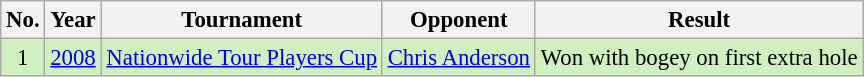<table class="wikitable" style="font-size:95%;">
<tr>
<th>No.</th>
<th>Year</th>
<th>Tournament</th>
<th>Opponent</th>
<th>Result</th>
</tr>
<tr style="background:#D0F0C0;">
<td align=center>1</td>
<td><a href='#'>2008</a></td>
<td><a href='#'>Nationwide Tour Players Cup</a></td>
<td> <a href='#'>Chris Anderson</a></td>
<td>Won with bogey on first extra hole</td>
</tr>
</table>
